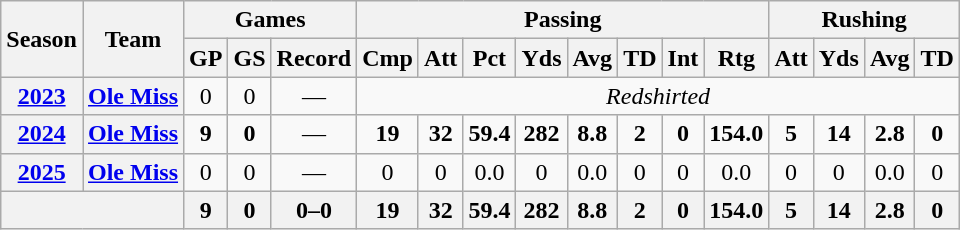<table class="wikitable" style="text-align:center;">
<tr>
<th rowspan="2">Season</th>
<th rowspan="2">Team</th>
<th colspan="3">Games</th>
<th colspan="8">Passing</th>
<th colspan="5">Rushing</th>
</tr>
<tr>
<th>GP</th>
<th>GS</th>
<th>Record</th>
<th>Cmp</th>
<th>Att</th>
<th>Pct</th>
<th>Yds</th>
<th>Avg</th>
<th>TD</th>
<th>Int</th>
<th>Rtg</th>
<th>Att</th>
<th>Yds</th>
<th>Avg</th>
<th>TD</th>
</tr>
<tr>
<th><a href='#'>2023</a></th>
<th><a href='#'>Ole Miss</a></th>
<td>0</td>
<td>0</td>
<td>—</td>
<td colspan="12"><em>Redshirted </em></td>
</tr>
<tr>
<th><a href='#'>2024</a></th>
<th><a href='#'>Ole Miss</a></th>
<td><strong>9</strong></td>
<td><strong>0</strong></td>
<td>—</td>
<td><strong>19</strong></td>
<td><strong>32</strong></td>
<td><strong>59.4</strong></td>
<td><strong>282</strong></td>
<td><strong>8.8</strong></td>
<td><strong>2</strong></td>
<td><strong>0</strong></td>
<td><strong>154.0</strong></td>
<td><strong>5</strong></td>
<td><strong>14</strong></td>
<td><strong>2.8</strong></td>
<td><strong>0</strong></td>
</tr>
<tr>
<th><a href='#'>2025</a></th>
<th><a href='#'>Ole Miss</a></th>
<td>0</td>
<td>0</td>
<td>—</td>
<td>0</td>
<td>0</td>
<td>0.0</td>
<td>0</td>
<td>0.0</td>
<td>0</td>
<td>0</td>
<td>0.0</td>
<td>0</td>
<td>0</td>
<td>0.0</td>
<td>0</td>
</tr>
<tr>
<th colspan="2"></th>
<th>9</th>
<th>0</th>
<th>0–0</th>
<th>19</th>
<th>32</th>
<th>59.4</th>
<th>282</th>
<th>8.8</th>
<th>2</th>
<th>0</th>
<th>154.0</th>
<th>5</th>
<th>14</th>
<th>2.8</th>
<th>0</th>
</tr>
</table>
